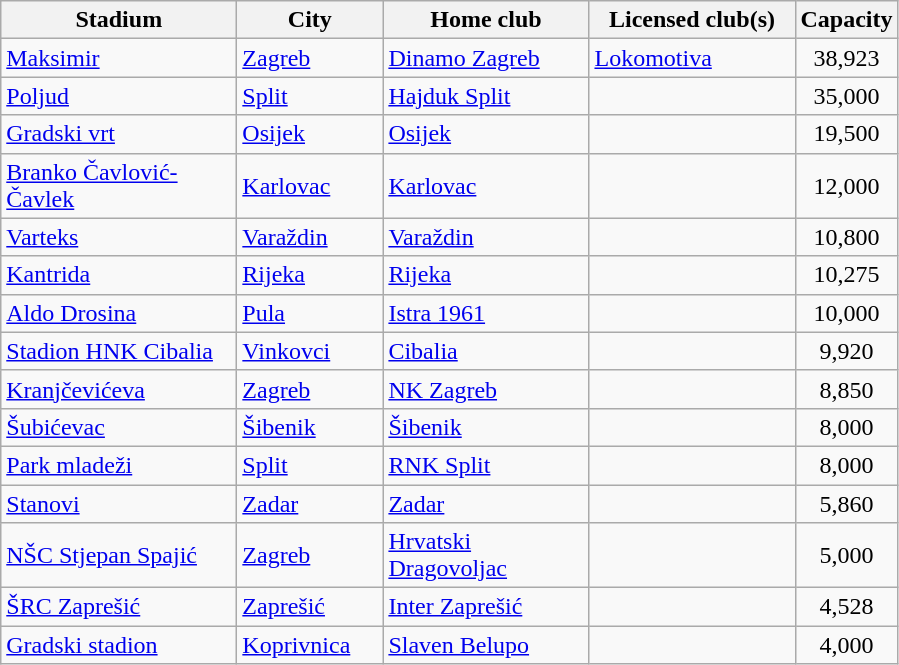<table class="wikitable sortable">
<tr>
<th width="150">Stadium</th>
<th width="90">City</th>
<th width="130">Home club</th>
<th width="130">Licensed club(s)</th>
<th width="60">Capacity</th>
</tr>
<tr>
<td><a href='#'>Maksimir</a></td>
<td><a href='#'>Zagreb</a></td>
<td><a href='#'>Dinamo Zagreb</a></td>
<td><a href='#'>Lokomotiva</a></td>
<td align="center">38,923</td>
</tr>
<tr>
<td><a href='#'>Poljud</a></td>
<td><a href='#'>Split</a></td>
<td><a href='#'>Hajduk Split</a></td>
<td></td>
<td align="center">35,000</td>
</tr>
<tr>
<td><a href='#'>Gradski vrt</a></td>
<td><a href='#'>Osijek</a></td>
<td><a href='#'>Osijek</a></td>
<td></td>
<td align="center">19,500</td>
</tr>
<tr>
<td><a href='#'>Branko Čavlović-Čavlek</a></td>
<td><a href='#'>Karlovac</a></td>
<td><a href='#'>Karlovac</a></td>
<td></td>
<td align="center">12,000</td>
</tr>
<tr>
<td><a href='#'>Varteks</a></td>
<td><a href='#'>Varaždin</a></td>
<td><a href='#'>Varaždin</a></td>
<td></td>
<td align="center">10,800</td>
</tr>
<tr>
<td><a href='#'>Kantrida</a></td>
<td><a href='#'>Rijeka</a></td>
<td><a href='#'>Rijeka</a></td>
<td></td>
<td align="center">10,275</td>
</tr>
<tr>
<td><a href='#'>Aldo Drosina</a></td>
<td><a href='#'>Pula</a></td>
<td><a href='#'>Istra 1961</a></td>
<td></td>
<td align="center">10,000</td>
</tr>
<tr>
<td><a href='#'>Stadion HNK Cibalia</a></td>
<td><a href='#'>Vinkovci</a></td>
<td><a href='#'>Cibalia</a></td>
<td></td>
<td align="center">9,920</td>
</tr>
<tr>
<td><a href='#'>Kranjčevićeva</a></td>
<td><a href='#'>Zagreb</a></td>
<td><a href='#'>NK Zagreb</a></td>
<td></td>
<td align="center">8,850</td>
</tr>
<tr>
<td><a href='#'>Šubićevac</a></td>
<td><a href='#'>Šibenik</a></td>
<td><a href='#'>Šibenik</a></td>
<td></td>
<td align="center">8,000</td>
</tr>
<tr>
<td><a href='#'>Park mladeži</a></td>
<td><a href='#'>Split</a></td>
<td><a href='#'>RNK Split</a></td>
<td></td>
<td align="center">8,000</td>
</tr>
<tr>
<td><a href='#'>Stanovi</a></td>
<td><a href='#'>Zadar</a></td>
<td><a href='#'>Zadar</a></td>
<td></td>
<td align="center">5,860</td>
</tr>
<tr>
<td><a href='#'>NŠC Stjepan Spajić</a></td>
<td><a href='#'>Zagreb</a></td>
<td><a href='#'>Hrvatski Dragovoljac</a></td>
<td></td>
<td align="center">5,000</td>
</tr>
<tr>
<td><a href='#'>ŠRC Zaprešić</a></td>
<td><a href='#'>Zaprešić</a></td>
<td><a href='#'>Inter Zaprešić</a></td>
<td></td>
<td align="center">4,528</td>
</tr>
<tr>
<td><a href='#'>Gradski stadion</a></td>
<td><a href='#'>Koprivnica</a></td>
<td><a href='#'>Slaven Belupo</a></td>
<td></td>
<td align="center">4,000</td>
</tr>
</table>
